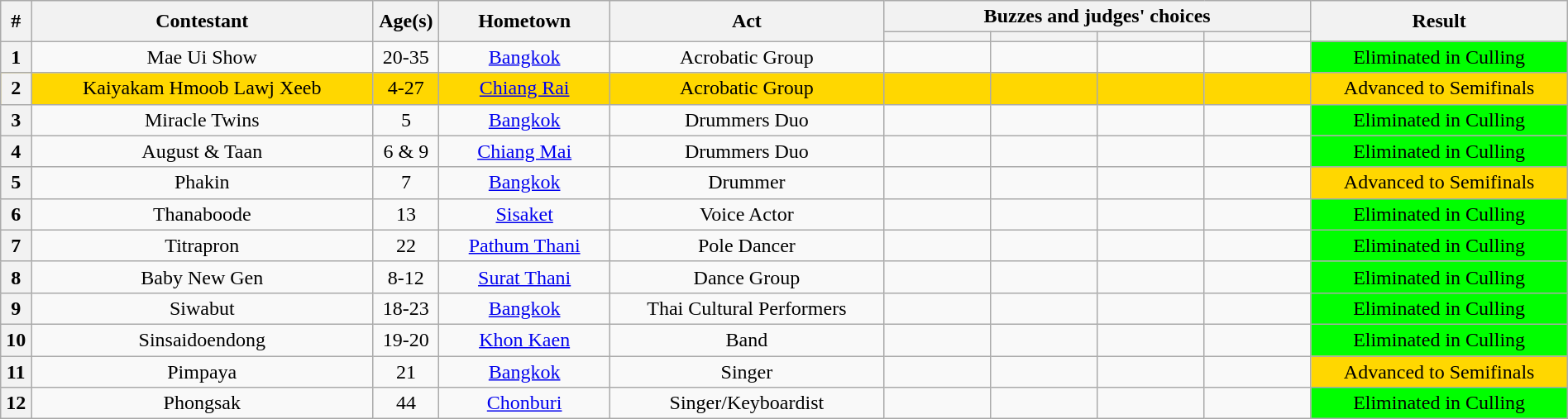<table class="wikitable sortable" style="width:100%; text-align:center;">
<tr>
<th scope="col" rowspan="2"  style="width:1%;">#</th>
<th scope="col" rowspan="2"  style="width:20%;">Contestant</th>
<th scope="col" rowspan="2"  data-sort-type="number" style="width:2%;">Age(s)</th>
<th scope="col" rowspan="2"  class="unsortable" style="width:10%;">Hometown</th>
<th scope="col" rowspan="2" class="unsortable"  style="width:16%;">Act</th>
<th scope="col" colspan="4" class="unsortable" style="width:25%;">Buzzes and judges' choices</th>
<th scope="col" rowspan="2" style="width:15%;">Result</th>
</tr>
<tr>
<th width="100"></th>
<th width="100"></th>
<th width="100"></th>
<th width="100"></th>
</tr>
<tr>
<th>1</th>
<td>Mae Ui Show</td>
<td>20-35</td>
<td><a href='#'>Bangkok</a></td>
<td>Acrobatic Group</td>
<td></td>
<td></td>
<td></td>
<td></td>
<td style="background:lime">Eliminated in Culling</td>
</tr>
<tr bgcolor=gold>
<th>2</th>
<td>Kaiyakam Hmoob Lawj Xeeb </td>
<td>4-27</td>
<td><a href='#'>Chiang Rai</a></td>
<td>Acrobatic Group</td>
<td></td>
<td></td>
<td></td>
<td></td>
<td style="background:gold">Advanced to Semifinals</td>
</tr>
<tr>
<th>3</th>
<td>Miracle Twins</td>
<td>5</td>
<td><a href='#'>Bangkok</a></td>
<td>Drummers Duo</td>
<td></td>
<td></td>
<td></td>
<td></td>
<td style="background:lime">Eliminated in Culling</td>
</tr>
<tr>
<th>4</th>
<td>August & Taan</td>
<td>6 & 9</td>
<td><a href='#'>Chiang Mai</a></td>
<td>Drummers Duo</td>
<td></td>
<td></td>
<td></td>
<td></td>
<td style="background:lime">Eliminated in Culling</td>
</tr>
<tr>
<th>5</th>
<td>Phakin</td>
<td>7</td>
<td><a href='#'>Bangkok</a></td>
<td>Drummer</td>
<td></td>
<td></td>
<td></td>
<td></td>
<td style="background:gold">Advanced to Semifinals</td>
</tr>
<tr>
<th>6</th>
<td>Thanaboode</td>
<td>13</td>
<td><a href='#'>Sisaket</a></td>
<td>Voice Actor</td>
<td></td>
<td></td>
<td></td>
<td></td>
<td style="background:lime">Eliminated in Culling</td>
</tr>
<tr>
<th>7</th>
<td>Titrapron</td>
<td>22</td>
<td><a href='#'>Pathum Thani</a></td>
<td>Pole Dancer</td>
<td></td>
<td></td>
<td></td>
<td></td>
<td style="background:lime">Eliminated in Culling</td>
</tr>
<tr>
<th>8</th>
<td>Baby New Gen</td>
<td>8-12</td>
<td><a href='#'>Surat Thani</a></td>
<td>Dance Group</td>
<td></td>
<td></td>
<td></td>
<td></td>
<td style="background:lime">Eliminated in Culling</td>
</tr>
<tr>
<th>9</th>
<td>Siwabut</td>
<td>18-23</td>
<td><a href='#'>Bangkok</a></td>
<td>Thai Cultural Performers</td>
<td></td>
<td></td>
<td></td>
<td></td>
<td style="background:lime">Eliminated in Culling</td>
</tr>
<tr>
<th>10</th>
<td>Sinsaidoendong</td>
<td>19-20</td>
<td><a href='#'>Khon Kaen</a></td>
<td>Band</td>
<td></td>
<td></td>
<td></td>
<td></td>
<td style="background:lime">Eliminated in Culling</td>
</tr>
<tr>
<th>11</th>
<td>Pimpaya</td>
<td>21</td>
<td><a href='#'>Bangkok</a></td>
<td>Singer</td>
<td></td>
<td></td>
<td></td>
<td></td>
<td style="background:gold">Advanced to Semifinals</td>
</tr>
<tr>
<th>12</th>
<td>Phongsak</td>
<td>44</td>
<td><a href='#'>Chonburi</a></td>
<td>Singer/Keyboardist</td>
<td></td>
<td></td>
<td></td>
<td></td>
<td style="background:lime">Eliminated in Culling</td>
</tr>
</table>
